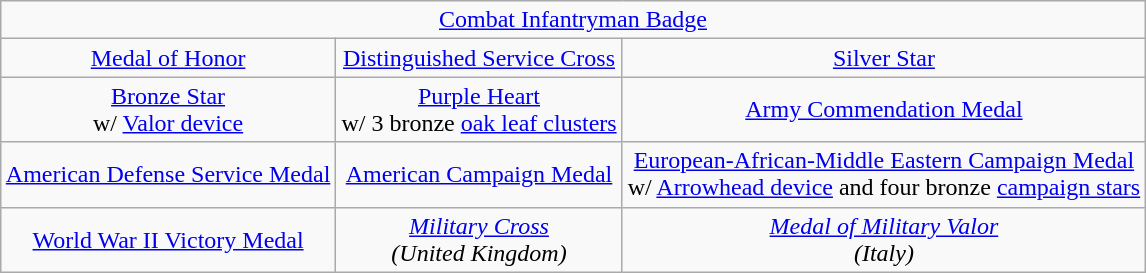<table class="wikitable" style="margin:1em auto; text-align:center;">
<tr>
<td colspan="3"><a href='#'>Combat Infantryman Badge</a></td>
</tr>
<tr>
<td><a href='#'>Medal of Honor</a></td>
<td><a href='#'>Distinguished Service Cross</a></td>
<td><a href='#'>Silver Star</a></td>
</tr>
<tr>
<td><a href='#'>Bronze Star</a><br>w/ <a href='#'>Valor device</a></td>
<td><a href='#'>Purple Heart</a><br>w/ 3 bronze <a href='#'>oak leaf clusters</a></td>
<td><a href='#'>Army Commendation Medal</a></td>
</tr>
<tr>
<td><a href='#'>American Defense Service Medal</a></td>
<td><a href='#'>American Campaign Medal</a></td>
<td><a href='#'>European-African-Middle Eastern Campaign Medal</a><br>w/ <a href='#'>Arrowhead device</a> and four bronze <a href='#'>campaign stars</a></td>
</tr>
<tr>
<td><a href='#'>World War II Victory Medal</a></td>
<td><em><a href='#'>Military Cross</a></em><br><em>(United Kingdom)</em></td>
<td><em><a href='#'>Medal of Military Valor</a></em><br><em>(Italy)</em></td>
</tr>
</table>
